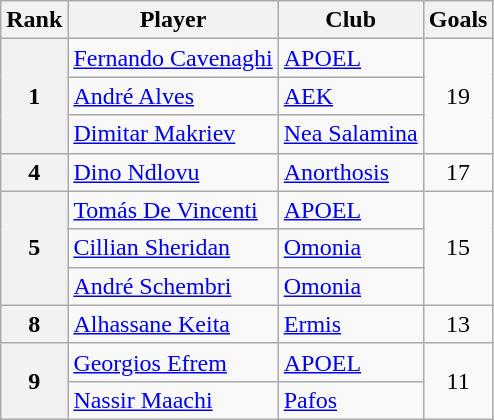<table class="wikitable" style="text-align:center">
<tr>
<th>Rank</th>
<th>Player</th>
<th>Club</th>
<th>Goals</th>
</tr>
<tr>
<th rowspan="3">1</th>
<td align="left"> <a href='#'>Fernando Cavenaghi</a></td>
<td align="left"><a href='#'>APOEL</a></td>
<td rowspan="3">19</td>
</tr>
<tr>
<td align="left"> <a href='#'>André Alves</a></td>
<td align="left"><a href='#'>AEK</a></td>
</tr>
<tr>
<td align="left"> <a href='#'>Dimitar Makriev</a></td>
<td align="left"><a href='#'>Nea Salamina</a></td>
</tr>
<tr>
<th>4</th>
<td align="left"> <a href='#'>Dino Ndlovu</a></td>
<td align="left"><a href='#'>Anorthosis</a></td>
<td>17</td>
</tr>
<tr>
<th rowspan="3">5</th>
<td align="left"> <a href='#'>Tomás De Vincenti</a></td>
<td align="left"><a href='#'>APOEL</a></td>
<td rowspan="3">15</td>
</tr>
<tr>
<td align="left"> <a href='#'>Cillian Sheridan</a></td>
<td align="left"><a href='#'>Omonia</a></td>
</tr>
<tr>
<td align="left"> <a href='#'>André Schembri</a></td>
<td align="left"><a href='#'>Omonia</a></td>
</tr>
<tr>
<th>8</th>
<td align="left"> <a href='#'>Alhassane Keita</a></td>
<td align="left"><a href='#'>Ermis</a></td>
<td>13</td>
</tr>
<tr>
<th rowspan="2">9</th>
<td align="left"> <a href='#'>Georgios Efrem</a></td>
<td align="left"><a href='#'>APOEL</a></td>
<td rowspan="2">11</td>
</tr>
<tr>
<td align="left"> <a href='#'>Nassir Maachi</a></td>
<td align="left"><a href='#'>Pafos</a></td>
</tr>
</table>
